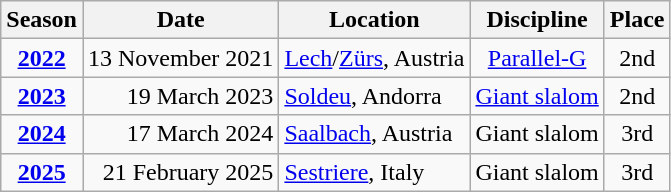<table class=wikitable style="text-align:center">
<tr>
<th>Season</th>
<th>Date</th>
<th>Location</th>
<th>Discipline</th>
<th>Place</th>
</tr>
<tr>
<td><strong><a href='#'>2022</a></strong></td>
<td align=right>13 November 2021</td>
<td align=left> <a href='#'>Lech</a>/<a href='#'>Zürs</a>, Austria</td>
<td><a href='#'>Parallel-G</a></td>
<td>2nd</td>
</tr>
<tr>
<td><strong><a href='#'>2023</a></strong></td>
<td align=right>19 March 2023</td>
<td align=left> <a href='#'>Soldeu</a>, Andorra</td>
<td><a href='#'>Giant slalom</a></td>
<td>2nd</td>
</tr>
<tr>
<td><strong><a href='#'>2024</a></strong></td>
<td align=right>17 March 2024</td>
<td align=left> <a href='#'>Saalbach</a>, Austria</td>
<td>Giant slalom</td>
<td>3rd</td>
</tr>
<tr>
<td><strong><a href='#'>2025</a></strong></td>
<td align=right>21 February 2025</td>
<td align=left> <a href='#'>Sestriere</a>, Italy</td>
<td>Giant slalom</td>
<td>3rd</td>
</tr>
</table>
